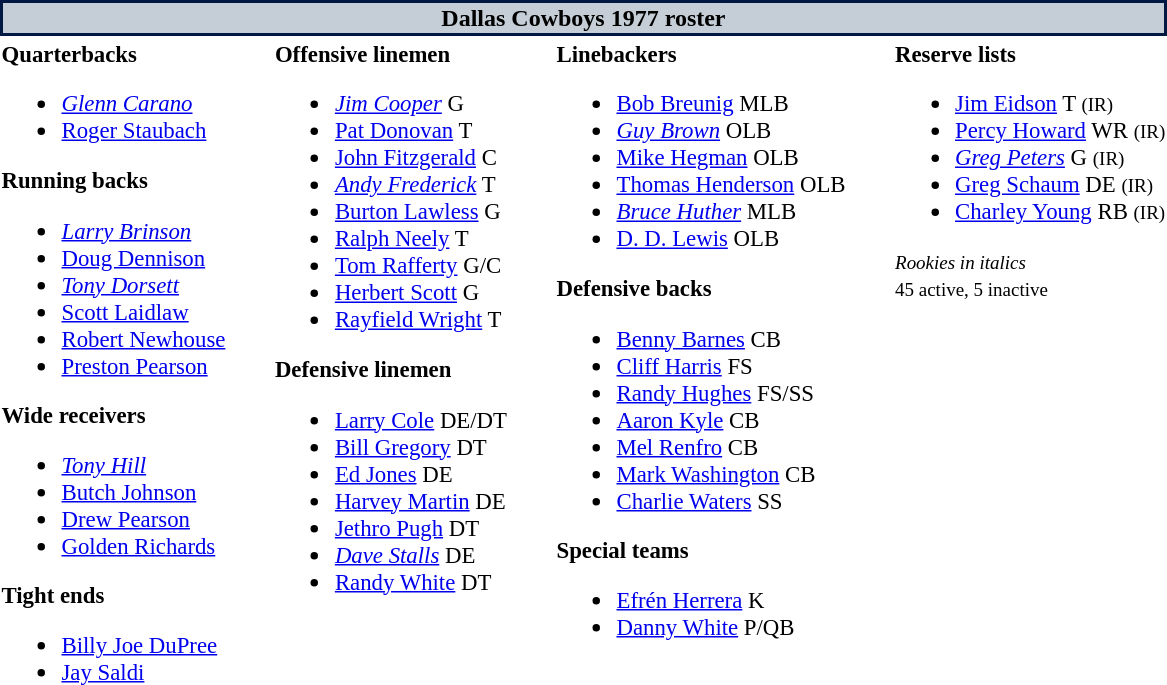<table class="toccolours" style="text-align: left;">
<tr>
<th colspan="9" style="background:#c5ced6; color:black; border: 2px solid #001942; text-align: center;">Dallas Cowboys 1977 roster</th>
</tr>
<tr>
<td style="font-size: 95%;" valign="top"><strong>Quarterbacks</strong><br><ul><li> <em><a href='#'>Glenn Carano</a></em></li><li> <a href='#'>Roger Staubach</a></li></ul><strong>Running backs</strong><ul><li> <em><a href='#'>Larry Brinson</a></em></li><li> <a href='#'>Doug Dennison</a></li><li> <em><a href='#'>Tony Dorsett</a></em></li><li> <a href='#'>Scott Laidlaw</a></li><li> <a href='#'>Robert Newhouse</a></li><li> <a href='#'>Preston Pearson</a></li></ul><strong>Wide receivers</strong><ul><li> <em><a href='#'>Tony Hill</a></em></li><li> <a href='#'>Butch Johnson</a></li><li> <a href='#'>Drew Pearson</a></li><li> <a href='#'>Golden Richards</a></li></ul><strong>Tight ends</strong><ul><li> <a href='#'>Billy Joe DuPree</a></li><li> <a href='#'>Jay Saldi</a></li></ul></td>
<td style="width: 25px;"></td>
<td style="font-size: 95%;" valign="top"><strong>Offensive linemen</strong><br><ul><li> <em><a href='#'>Jim Cooper</a></em> G</li><li> <a href='#'>Pat Donovan</a> T</li><li> <a href='#'>John Fitzgerald</a> C</li><li> <em><a href='#'>Andy Frederick</a></em> T</li><li> <a href='#'>Burton Lawless</a> G</li><li> <a href='#'>Ralph Neely</a> T</li><li> <a href='#'>Tom Rafferty</a> G/C</li><li> <a href='#'>Herbert Scott</a> G</li><li> <a href='#'>Rayfield Wright</a> T</li></ul><strong>Defensive linemen</strong><ul><li> <a href='#'>Larry Cole</a> DE/DT</li><li> <a href='#'>Bill Gregory</a> DT</li><li> <a href='#'>Ed Jones</a> DE</li><li> <a href='#'>Harvey Martin</a> DE</li><li> <a href='#'>Jethro Pugh</a> DT</li><li> <em><a href='#'>Dave Stalls</a></em> DE</li><li> <a href='#'>Randy White</a> DT</li></ul></td>
<td style="width: 25px;"></td>
<td style="font-size: 95%;" valign="top"><strong>Linebackers</strong><br><ul><li> <a href='#'>Bob Breunig</a> MLB</li><li> <em><a href='#'>Guy Brown</a></em> OLB</li><li> <a href='#'>Mike Hegman</a> OLB</li><li> <a href='#'>Thomas Henderson</a> OLB</li><li> <em><a href='#'>Bruce Huther</a></em> MLB</li><li> <a href='#'>D. D. Lewis</a> OLB</li></ul><strong>Defensive backs</strong><ul><li> <a href='#'>Benny Barnes</a> CB</li><li> <a href='#'>Cliff Harris</a> FS</li><li> <a href='#'>Randy Hughes</a> FS/SS</li><li> <a href='#'>Aaron Kyle</a> CB</li><li> <a href='#'>Mel Renfro</a> CB</li><li> <a href='#'>Mark Washington</a> CB</li><li> <a href='#'>Charlie Waters</a> SS</li></ul><strong>Special teams</strong><ul><li> <a href='#'>Efrén Herrera</a> K</li><li> <a href='#'>Danny White</a> P/QB</li></ul></td>
<td style="width: 25px;"></td>
<td style="font-size: 95%;" valign="top"><strong>Reserve lists</strong><br><ul><li> <a href='#'>Jim Eidson</a> T <small>(IR)</small> </li><li> <a href='#'>Percy Howard</a> WR <small>(IR)</small> </li><li> <em><a href='#'>Greg Peters</a></em> G <small>(IR)</small> </li><li> <a href='#'>Greg Schaum</a> DE <small>(IR)</small> </li><li> <a href='#'>Charley Young</a> RB <small>(IR)</small> </li></ul><small><em>Rookies in italics</em><br>45 active, 5 inactive</small></td>
</tr>
<tr>
</tr>
</table>
